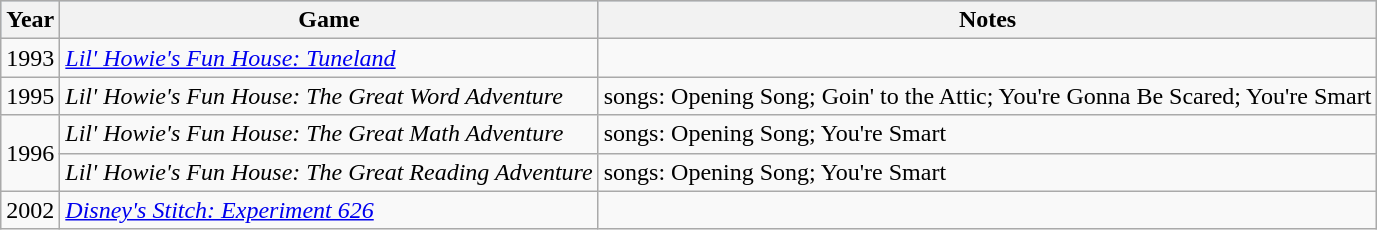<table class="wikitable">
<tr style="background:#b0c4de; text-align:center;">
<th>Year</th>
<th>Game</th>
<th>Notes</th>
</tr>
<tr>
<td>1993</td>
<td><a href='#'><em>Lil' Howie's Fun House: Tuneland</em></a></td>
<td></td>
</tr>
<tr>
<td>1995</td>
<td><em>Lil' Howie's Fun House: The Great Word Adventure</em></td>
<td>songs: Opening Song; Goin' to the Attic; You're Gonna Be Scared; You're Smart</td>
</tr>
<tr>
<td rowspan="2">1996</td>
<td><em>Lil' Howie's Fun House: The Great Math Adventure</em></td>
<td>songs: Opening Song; You're Smart</td>
</tr>
<tr>
<td><em>Lil' Howie's Fun House: The Great Reading Adventure</em></td>
<td>songs: Opening Song; You're Smart</td>
</tr>
<tr>
<td>2002</td>
<td><a href='#'><em>Disney's Stitch: Experiment 626</em></a></td>
<td></td>
</tr>
</table>
